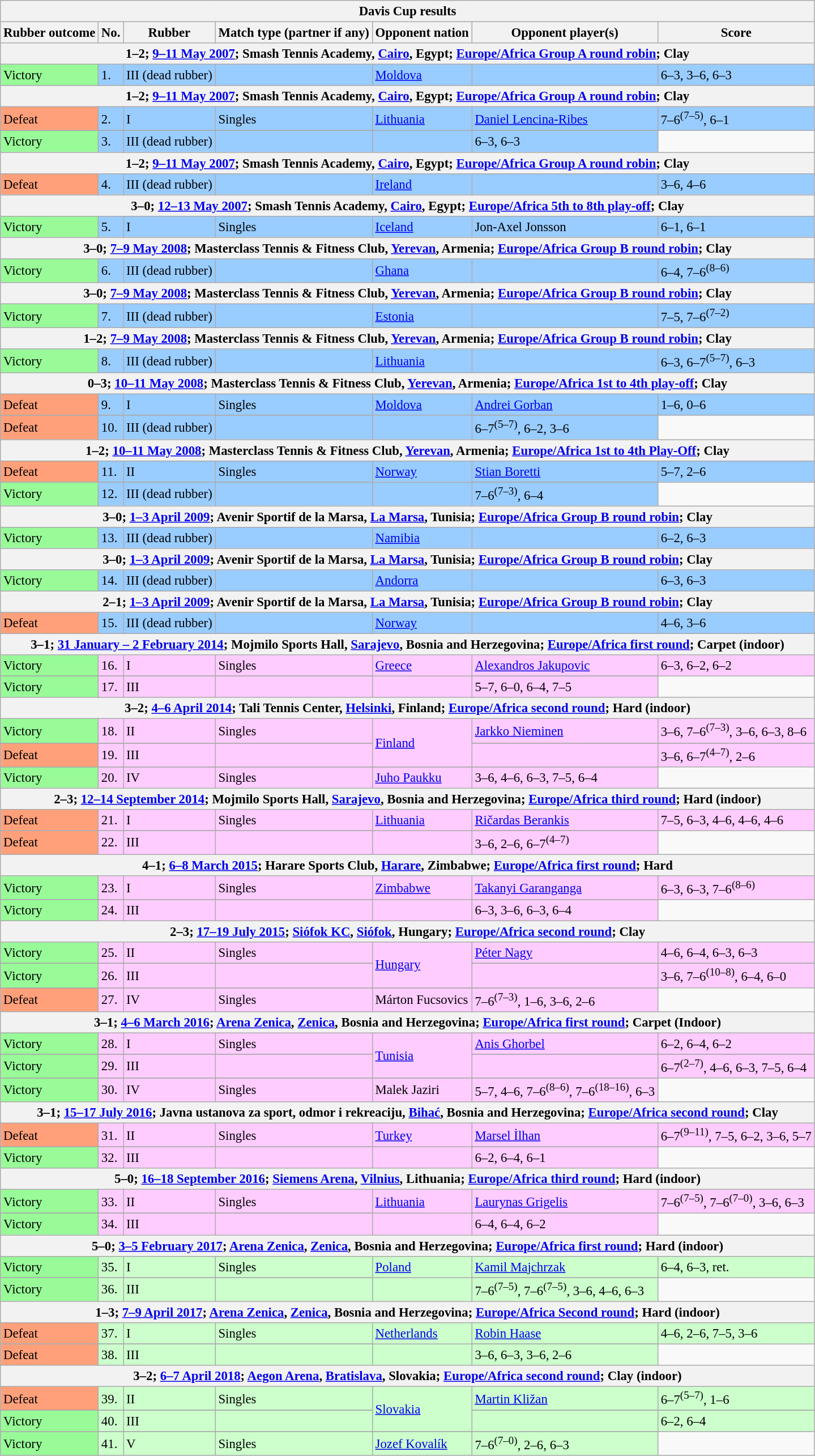<table class=wikitable style=font-size:95%>
<tr>
<th colspan=7>Davis Cup results</th>
</tr>
<tr>
<th>Rubber outcome</th>
<th>No.</th>
<th>Rubber</th>
<th>Match type (partner if any)</th>
<th>Opponent nation</th>
<th>Opponent player(s)</th>
<th>Score</th>
</tr>
<tr>
<th colspan=7 style="text-align:center">1–2; <a href='#'>9–11 May 2007</a>; Smash Tennis Academy, <a href='#'>Cairo</a>, Egypt; <a href='#'>Europe/Africa Group A round robin</a>; Clay</th>
</tr>
<tr bgcolor=#99CCFF>
<td bgcolor=98FB98>Victory</td>
<td>1.</td>
<td>III (dead rubber)</td>
<td></td>
<td> <a href='#'>Moldova</a></td>
<td></td>
<td>6–3, 3–6, 6–3</td>
</tr>
<tr>
<th colspan=7 style="text-align:center">1–2; <a href='#'>9–11 May 2007</a>; Smash Tennis Academy, <a href='#'>Cairo</a>, Egypt; <a href='#'>Europe/Africa Group A round robin</a>; Clay</th>
</tr>
<tr bgcolor=#99CCFF>
<td bgcolor=FFA07A>Defeat</td>
<td>2.</td>
<td>I</td>
<td>Singles</td>
<td rowspan=2> <a href='#'>Lithuania</a></td>
<td><a href='#'>Daniel Lencina-Ribes</a></td>
<td>7–6<sup>(7–5)</sup>, 6–1</td>
</tr>
<tr>
</tr>
<tr bgcolor=#99CCFF>
<td bgcolor=98FB98>Victory</td>
<td>3.</td>
<td>III (dead rubber)</td>
<td></td>
<td></td>
<td>6–3, 6–3</td>
</tr>
<tr>
<th colspan=7 style="text-align:center">1–2; <a href='#'>9–11 May 2007</a>; Smash Tennis Academy, <a href='#'>Cairo</a>, Egypt; <a href='#'>Europe/Africa Group A round robin</a>; Clay</th>
</tr>
<tr bgcolor=#99CCFF>
<td bgcolor=FFA07A>Defeat</td>
<td>4.</td>
<td>III (dead rubber)</td>
<td></td>
<td> <a href='#'>Ireland</a></td>
<td></td>
<td>3–6, 4–6</td>
</tr>
<tr>
<th colspan=7 style="text-align:center">3–0; <a href='#'>12–13 May 2007</a>; Smash Tennis Academy, <a href='#'>Cairo</a>, Egypt; <a href='#'>Europe/Africa 5th to 8th play-off</a>; Clay</th>
</tr>
<tr bgcolor=#99CCFF>
<td bgcolor=98FB98>Victory</td>
<td>5.</td>
<td>I</td>
<td>Singles</td>
<td> <a href='#'>Iceland</a></td>
<td>Jon-Axel Jonsson</td>
<td>6–1, 6–1</td>
</tr>
<tr>
<th colspan=7 style="text-align:center">3–0; <a href='#'>7–9 May 2008</a>; Masterclass Tennis & Fitness Club, <a href='#'>Yerevan</a>, Armenia; <a href='#'>Europe/Africa Group B round robin</a>; Clay</th>
</tr>
<tr bgcolor=#99CCFF>
<td bgcolor=98FB98>Victory</td>
<td>6.</td>
<td>III (dead rubber)</td>
<td></td>
<td> <a href='#'>Ghana</a></td>
<td></td>
<td>6–4, 7–6<sup>(8–6)</sup></td>
</tr>
<tr>
<th colspan=7 style="text-align:center">3–0; <a href='#'>7–9 May 2008</a>; Masterclass Tennis & Fitness Club, <a href='#'>Yerevan</a>, Armenia; <a href='#'>Europe/Africa Group B round robin</a>; Clay</th>
</tr>
<tr bgcolor=#99CCFF>
<td bgcolor=98FB98>Victory</td>
<td>7.</td>
<td>III (dead rubber)</td>
<td></td>
<td> <a href='#'>Estonia</a></td>
<td></td>
<td>7–5, 7–6<sup>(7–2)</sup></td>
</tr>
<tr>
<th colspan=7 style="text-align:center">1–2; <a href='#'>7–9 May 2008</a>; Masterclass Tennis & Fitness Club, <a href='#'>Yerevan</a>, Armenia; <a href='#'>Europe/Africa Group B round robin</a>; Clay</th>
</tr>
<tr bgcolor=#99CCFF>
<td bgcolor=98FB98>Victory</td>
<td>8.</td>
<td>III (dead rubber)</td>
<td></td>
<td> <a href='#'>Lithuania</a></td>
<td></td>
<td>6–3, 6–7<sup>(5–7)</sup>, 6–3</td>
</tr>
<tr>
<th colspan=7 style="text-align:center">0–3; <a href='#'>10–11 May 2008</a>; Masterclass Tennis & Fitness Club, <a href='#'>Yerevan</a>, Armenia; <a href='#'>Europe/Africa 1st to 4th play-off</a>; Clay</th>
</tr>
<tr bgcolor=#99CCFF>
<td bgcolor=FFA07A>Defeat</td>
<td>9.</td>
<td>I</td>
<td>Singles</td>
<td rowspan=2> <a href='#'>Moldova</a></td>
<td><a href='#'>Andrei Gorban</a></td>
<td>1–6, 0–6</td>
</tr>
<tr>
</tr>
<tr bgcolor=#99CCFF>
<td bgcolor=FFA07A>Defeat</td>
<td>10.</td>
<td>III (dead rubber)</td>
<td></td>
<td></td>
<td>6–7<sup>(5–7)</sup>, 6–2, 3–6</td>
</tr>
<tr>
<th colspan=7 style="text-align:center">1–2; <a href='#'>10–11 May 2008</a>; Masterclass Tennis & Fitness Club, <a href='#'>Yerevan</a>, Armenia; <a href='#'>Europe/Africa 1st to 4th Play-Off</a>; Clay</th>
</tr>
<tr bgcolor=#99CCFF>
<td bgcolor=FFA07A>Defeat</td>
<td>11.</td>
<td>II</td>
<td>Singles</td>
<td rowspan=2> <a href='#'>Norway</a></td>
<td><a href='#'>Stian Boretti</a></td>
<td>5–7, 2–6</td>
</tr>
<tr>
</tr>
<tr bgcolor=#99CCFF>
<td bgcolor=98FB98>Victory</td>
<td>12.</td>
<td>III (dead rubber)</td>
<td></td>
<td></td>
<td>7–6<sup>(7–3)</sup>, 6–4</td>
</tr>
<tr>
<th colspan=7 style="text-align:center">3–0; <a href='#'>1–3 April 2009</a>; Avenir Sportif de la Marsa, <a href='#'>La Marsa</a>, Tunisia; <a href='#'>Europe/Africa Group B round robin</a>; Clay</th>
</tr>
<tr bgcolor=#99CCFF>
<td bgcolor=98FB98>Victory</td>
<td>13.</td>
<td>III (dead rubber)</td>
<td></td>
<td> <a href='#'>Namibia</a></td>
<td></td>
<td>6–2, 6–3</td>
</tr>
<tr>
<th colspan=7 style="text-align:center">3–0; <a href='#'>1–3 April 2009</a>; Avenir Sportif de la Marsa, <a href='#'>La Marsa</a>, Tunisia; <a href='#'>Europe/Africa Group B round robin</a>; Clay</th>
</tr>
<tr bgcolor=#99CCFF>
<td bgcolor=98FB98>Victory</td>
<td>14.</td>
<td>III (dead rubber)</td>
<td></td>
<td> <a href='#'>Andorra</a></td>
<td></td>
<td>6–3, 6–3</td>
</tr>
<tr>
<th colspan=7 style="text-align:center">2–1; <a href='#'>1–3 April 2009</a>; Avenir Sportif de la Marsa, <a href='#'>La Marsa</a>, Tunisia; <a href='#'>Europe/Africa Group B round robin</a>; Clay</th>
</tr>
<tr bgcolor=#99CCFF>
<td bgcolor=FFA07A>Defeat</td>
<td>15.</td>
<td>III (dead rubber)</td>
<td></td>
<td> <a href='#'>Norway</a></td>
<td></td>
<td>4–6, 3–6</td>
</tr>
<tr>
<th colspan=7 style="text-align:center">3–1; <a href='#'>31 January – 2 February 2014</a>; Mojmilo Sports Hall, <a href='#'>Sarajevo</a>, Bosnia and Herzegovina; <a href='#'>Europe/Africa first round</a>; Carpet (indoor)</th>
</tr>
<tr bgcolor=#FFCCFF>
<td bgcolor=98FB98>Victory</td>
<td>16.</td>
<td>I</td>
<td>Singles</td>
<td rowspan=2> <a href='#'>Greece</a></td>
<td><a href='#'>Alexandros Jakupovic</a></td>
<td>6–3, 6–2, 6–2</td>
</tr>
<tr>
</tr>
<tr bgcolor=#FFCCFF>
<td bgcolor=98FB98>Victory</td>
<td>17.</td>
<td>III</td>
<td></td>
<td></td>
<td>5–7, 6–0, 6–4, 7–5</td>
</tr>
<tr>
<th colspan=7 style="text-align:center">3–2; <a href='#'>4–6 April 2014</a>; Tali Tennis Center, <a href='#'>Helsinki</a>, Finland; <a href='#'>Europe/Africa second round</a>; Hard (indoor)</th>
</tr>
<tr bgcolor=#FFCCFF>
<td bgcolor=98FB98>Victory</td>
<td>18.</td>
<td>II</td>
<td>Singles</td>
<td rowspan=3> <a href='#'>Finland</a></td>
<td><a href='#'>Jarkko Nieminen</a></td>
<td>3–6, 7–6<sup>(7–3)</sup>, 3–6, 6–3, 8–6</td>
</tr>
<tr>
</tr>
<tr bgcolor=#FFCCFF>
<td bgcolor=FFA07A>Defeat</td>
<td>19.</td>
<td>III</td>
<td></td>
<td></td>
<td>3–6, 6–7<sup>(4–7)</sup>, 2–6</td>
</tr>
<tr>
</tr>
<tr bgcolor=#FFCCFF>
<td bgcolor=98FB98>Victory</td>
<td>20.</td>
<td>IV</td>
<td>Singles</td>
<td><a href='#'>Juho Paukku</a></td>
<td>3–6, 4–6, 6–3, 7–5, 6–4</td>
</tr>
<tr>
<th colspan=7 style="text-align:center">2–3; <a href='#'>12–14 September 2014</a>; Mojmilo Sports Hall, <a href='#'>Sarajevo</a>, Bosnia and Herzegovina; <a href='#'>Europe/Africa third round</a>; Hard (indoor)</th>
</tr>
<tr bgcolor=#FFCCFF>
<td bgcolor=FFA07A>Defeat</td>
<td>21.</td>
<td>I</td>
<td>Singles</td>
<td rowspan=2> <a href='#'>Lithuania</a></td>
<td><a href='#'>Ričardas Berankis</a></td>
<td>7–5, 6–3, 4–6, 4–6, 4–6</td>
</tr>
<tr>
</tr>
<tr bgcolor=#FFCCFF>
<td bgcolor=FFA07A>Defeat</td>
<td>22.</td>
<td>III</td>
<td></td>
<td></td>
<td>3–6, 2–6, 6–7<sup>(4–7)</sup></td>
</tr>
<tr>
<th colspan=7 style="text-align:center">4–1; <a href='#'>6–8 March 2015</a>; Harare Sports Club, <a href='#'>Harare</a>, Zimbabwe; <a href='#'>Europe/Africa first round</a>; Hard</th>
</tr>
<tr bgcolor=#FFCCFF>
<td bgcolor=98FB98>Victory</td>
<td>23.</td>
<td>I</td>
<td>Singles</td>
<td rowspan=2> <a href='#'>Zimbabwe</a></td>
<td><a href='#'>Takanyi Garanganga</a></td>
<td>6–3, 6–3, 7–6<sup>(8–6)</sup></td>
</tr>
<tr>
</tr>
<tr bgcolor=#FFCCFF>
<td bgcolor=98FB98>Victory</td>
<td>24.</td>
<td>III</td>
<td></td>
<td></td>
<td>6–3, 3–6, 6–3, 6–4</td>
</tr>
<tr>
<th colspan=7 style="text-align:center">2–3; <a href='#'>17–19 July 2015</a>; <a href='#'>Siófok KC</a>, <a href='#'>Siófok</a>, Hungary; <a href='#'>Europe/Africa second round</a>; Clay</th>
</tr>
<tr bgcolor=#FFCCFF>
<td bgcolor=98FB98>Victory</td>
<td>25.</td>
<td>II</td>
<td>Singles</td>
<td rowspan=3> <a href='#'>Hungary</a></td>
<td><a href='#'>Péter Nagy</a></td>
<td>4–6, 6–4, 6–3, 6–3</td>
</tr>
<tr>
</tr>
<tr bgcolor=#FFCCFF>
<td bgcolor=98FB98>Victory</td>
<td>26.</td>
<td>III</td>
<td></td>
<td></td>
<td>3–6, 7–6<sup>(10–8)</sup>, 6–4, 6–0</td>
</tr>
<tr>
</tr>
<tr bgcolor=#FFCCFF>
<td bgcolor=FFA07A>Defeat</td>
<td>27.</td>
<td>IV</td>
<td>Singles</td>
<td>Márton Fucsovics</td>
<td>7–6<sup>(7–3)</sup>, 1–6, 3–6, 2–6</td>
</tr>
<tr>
<th colspan=7 style="text-align:center">3–1; <a href='#'>4–6 March 2016</a>; <a href='#'>Arena Zenica</a>, <a href='#'>Zenica</a>, Bosnia and Herzegovina; <a href='#'>Europe/Africa first round</a>; Carpet (Indoor)</th>
</tr>
<tr bgcolor=#FFCCFF>
<td bgcolor=98FB98>Victory</td>
<td>28.</td>
<td>I</td>
<td>Singles</td>
<td rowspan=3> <a href='#'>Tunisia</a></td>
<td><a href='#'>Anis Ghorbel</a></td>
<td>6–2, 6–4, 6–2</td>
</tr>
<tr>
</tr>
<tr bgcolor=#FFCCFF>
<td bgcolor=98FB98>Victory</td>
<td>29.</td>
<td>III</td>
<td></td>
<td></td>
<td>6–7<sup>(2–7)</sup>, 4–6, 6–3, 7–5, 6–4</td>
</tr>
<tr>
</tr>
<tr bgcolor=#FFCCFF>
<td bgcolor=98FB98>Victory</td>
<td>30.</td>
<td>IV</td>
<td>Singles</td>
<td>Malek Jaziri</td>
<td>5–7, 4–6, 7–6<sup>(8–6)</sup>, 7–6<sup>(18–16)</sup>, 6–3</td>
</tr>
<tr>
<th colspan=7 style="text-align:center">3–1; <a href='#'>15–17 July 2016</a>; Javna ustanova za sport, odmor i rekreaciju, <a href='#'>Bihać</a>, Bosnia and Herzegovina; <a href='#'>Europe/Africa second round</a>; Clay</th>
</tr>
<tr bgcolor=#FFCCFF>
<td bgcolor=FFA07A>Defeat</td>
<td>31.</td>
<td>II</td>
<td>Singles</td>
<td rowspan=2> <a href='#'>Turkey</a></td>
<td><a href='#'>Marsel İlhan</a></td>
<td>6–7<sup>(9–11)</sup>, 7–5, 6–2, 3–6, 5–7</td>
</tr>
<tr>
</tr>
<tr bgcolor=#FFCCFF>
<td bgcolor=98FB98>Victory</td>
<td>32.</td>
<td>III</td>
<td></td>
<td></td>
<td>6–2, 6–4, 6–1</td>
</tr>
<tr>
<th colspan=7 style="text-align:center">5–0; <a href='#'>16–18 September 2016</a>; <a href='#'>Siemens Arena</a>, <a href='#'>Vilnius</a>, Lithuania; <a href='#'>Europe/Africa third round</a>; Hard (indoor)</th>
</tr>
<tr bgcolor=#FFCCFF>
<td bgcolor=98FB98>Victory</td>
<td>33.</td>
<td>II</td>
<td>Singles</td>
<td rowspan=2> <a href='#'>Lithuania</a></td>
<td><a href='#'>Laurynas Grigelis</a></td>
<td>7–6<sup>(7–5)</sup>, 7–6<sup>(7–0)</sup>, 3–6, 6–3</td>
</tr>
<tr>
</tr>
<tr bgcolor=#FFCCFF>
<td bgcolor=98FB98>Victory</td>
<td>34.</td>
<td>III</td>
<td></td>
<td></td>
<td>6–4, 6–4, 6–2</td>
</tr>
<tr>
<th colspan=7 style="text-align:center">5–0; <a href='#'>3–5 February 2017</a>; <a href='#'>Arena Zenica</a>, <a href='#'>Zenica</a>, Bosnia and Herzegovina; <a href='#'>Europe/Africa first round</a>; Hard (indoor)</th>
</tr>
<tr bgcolor=#CCFFCC>
<td bgcolor=98FB98>Victory</td>
<td>35.</td>
<td>I</td>
<td>Singles</td>
<td rowspan=2> <a href='#'>Poland</a></td>
<td><a href='#'>Kamil Majchrzak</a></td>
<td>6–4, 6–3, ret.</td>
</tr>
<tr>
</tr>
<tr bgcolor=#CCFFCC>
<td bgcolor=98FB98>Victory</td>
<td>36.</td>
<td>III</td>
<td></td>
<td></td>
<td>7–6<sup>(7–5)</sup>, 7–6<sup>(7–5)</sup>, 3–6, 4–6, 6–3</td>
</tr>
<tr>
<th colspan=7 style="text-align:center">1–3; <a href='#'>7–9 April 2017</a>; <a href='#'>Arena Zenica</a>, <a href='#'>Zenica</a>, Bosnia and Herzegovina; <a href='#'>Europe/Africa Second round</a>; Hard (indoor)</th>
</tr>
<tr bgcolor=#CCFFCC>
<td bgcolor=FFA07A>Defeat</td>
<td>37.</td>
<td>I</td>
<td>Singles</td>
<td rowspan=2> <a href='#'>Netherlands</a></td>
<td><a href='#'>Robin Haase</a></td>
<td>4–6, 2–6, 7–5, 3–6</td>
</tr>
<tr>
</tr>
<tr bgcolor=#CCFFCC>
<td bgcolor=FFA07A>Defeat</td>
<td>38.</td>
<td>III</td>
<td></td>
<td></td>
<td>3–6, 6–3, 3–6, 2–6</td>
</tr>
<tr>
<th colspan=7 style="text-align:center">3–2; <a href='#'>6–7 April 2018</a>; <a href='#'>Aegon Arena</a>, <a href='#'>Bratislava</a>, Slovakia; <a href='#'>Europe/Africa second round</a>; Clay (indoor)</th>
</tr>
<tr bgcolor=#CCFFCC>
<td bgcolor=FFA07A>Defeat</td>
<td>39.</td>
<td>II</td>
<td>Singles</td>
<td rowspan=3> <a href='#'>Slovakia</a></td>
<td><a href='#'>Martin Kližan</a></td>
<td>6–7<sup>(5–7)</sup>, 1–6</td>
</tr>
<tr>
</tr>
<tr bgcolor=#CCFFCC>
<td bgcolor=98FB98>Victory</td>
<td>40.</td>
<td>III</td>
<td></td>
<td></td>
<td>6–2, 6–4</td>
</tr>
<tr>
</tr>
<tr bgcolor=#CCFFCC>
<td bgcolor=98FB98>Victory</td>
<td>41.</td>
<td>V</td>
<td>Singles</td>
<td><a href='#'>Jozef Kovalík</a></td>
<td>7–6<sup>(7–0)</sup>, 2–6, 6–3</td>
</tr>
</table>
